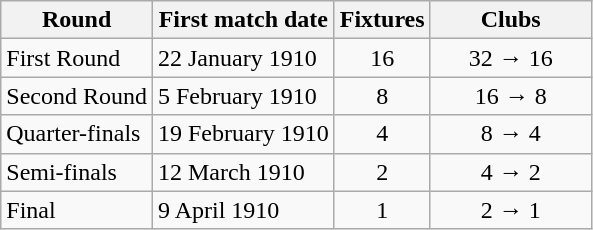<table class="wikitable">
<tr>
<th>Round</th>
<th>First match date</th>
<th>Fixtures</th>
<th width=100>Clubs</th>
</tr>
<tr align=center>
<td align=left>First Round</td>
<td align=left>22 January 1910</td>
<td>16</td>
<td>32 → 16</td>
</tr>
<tr align=center>
<td align=left>Second Round</td>
<td align=left>5 February 1910</td>
<td>8</td>
<td>16 → 8</td>
</tr>
<tr align=center>
<td align=left>Quarter-finals</td>
<td align=left>19 February 1910</td>
<td>4</td>
<td>8 → 4</td>
</tr>
<tr align=center>
<td align=left>Semi-finals</td>
<td align=left>12 March 1910</td>
<td>2</td>
<td>4 → 2</td>
</tr>
<tr align=center>
<td align=left>Final</td>
<td align=left>9 April 1910</td>
<td>1</td>
<td>2 → 1</td>
</tr>
</table>
